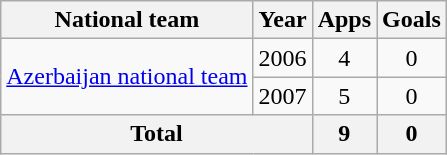<table class="wikitable" style="text-align:center">
<tr>
<th>National team</th>
<th>Year</th>
<th>Apps</th>
<th>Goals</th>
</tr>
<tr>
<td rowspan="2"><a href='#'>Azerbaijan national team</a></td>
<td>2006</td>
<td>4</td>
<td>0</td>
</tr>
<tr>
<td>2007</td>
<td>5</td>
<td>0</td>
</tr>
<tr>
<th colspan="2">Total</th>
<th>9</th>
<th>0</th>
</tr>
</table>
